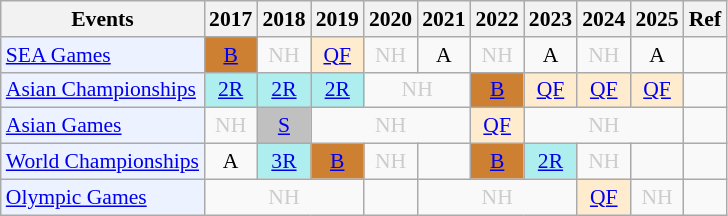<table class="wikitable" style="font-size: 90%; text-align:center">
<tr>
<th>Events</th>
<th>2017</th>
<th>2018</th>
<th>2019</th>
<th>2020</th>
<th>2021</th>
<th>2022</th>
<th>2023</th>
<th>2024</th>
<th>2025</th>
<th>Ref</th>
</tr>
<tr>
<td bgcolor="#ECF2FF"; align="left"><a href='#'>SEA Games</a></td>
<td bgcolor=CD7F32><a href='#'>B</a></td>
<td style=color:#ccc>NH</td>
<td bgcolor=FFEBCD><a href='#'>QF</a></td>
<td style=color:#ccc>NH</td>
<td>A</td>
<td style=color:#ccc>NH</td>
<td>A</td>
<td style=color:#ccc>NH</td>
<td>A</td>
<td></td>
</tr>
<tr>
<td bgcolor="#ECF2FF"; align="left"><a href='#'>Asian Championships</a></td>
<td bgcolor=AFEEEE><a href='#'>2R</a></td>
<td bgcolor=AFEEEE><a href='#'>2R</a></td>
<td bgcolor=AFEEEE><a href='#'>2R</a></td>
<td colspan="2" style=color:#ccc>NH</td>
<td bgcolor=CD7F32><a href='#'>B</a></td>
<td bgcolor=FFEBCD><a href='#'>QF</a></td>
<td bgcolor=FFEBCD><a href='#'>QF</a></td>
<td bgcolor=FFEBCD><a href='#'>QF</a></td>
<td></td>
</tr>
<tr>
<td bgcolor="#ECF2FF"; align="left"><a href='#'>Asian Games</a></td>
<td style=color:#ccc>NH</td>
<td bgcolor=silver><a href='#'>S</a></td>
<td colspan="3" style=color:#ccc>NH</td>
<td bgcolor=FFEBCD><a href='#'>QF</a></td>
<td colspan="3" style=color:#ccc>NH</td>
<td></td>
</tr>
<tr>
<td bgcolor="#ECF2FF"; align="left"><a href='#'>World Championships</a></td>
<td>A</td>
<td bgcolor=AFEEEE><a href='#'>3R</a></td>
<td bgcolor=CD7F32><a href='#'>B</a></td>
<td style=color:#ccc>NH</td>
<td><a href='#'></a></td>
<td bgcolor=CD7F32><a href='#'>B</a></td>
<td bgcolor=AFEEEE><a href='#'>2R</a></td>
<td style=color:#ccc>NH</td>
<td></td>
<td></td>
</tr>
<tr>
<td bgcolor="#ECF2FF"; align="left"><a href='#'>Olympic Games</a></td>
<td colspan="3" style=color:#ccc>NH</td>
<td></td>
<td colspan="3" style=color:#ccc>NH</td>
<td bgcolor=FFEBCD><a href='#'>QF</a></td>
<td style=color:#ccc>NH</td>
<td></td>
</tr>
</table>
